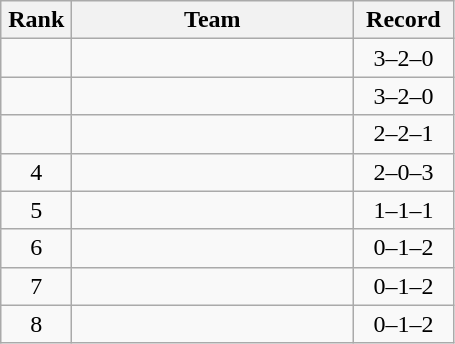<table class="wikitable" style="text-align: center;">
<tr>
<th width=40>Rank</th>
<th width=180>Team</th>
<th width=60>Record</th>
</tr>
<tr>
<td></td>
<td align=left></td>
<td>3–2–0</td>
</tr>
<tr>
<td></td>
<td align=left></td>
<td>3–2–0</td>
</tr>
<tr>
<td></td>
<td align=left></td>
<td>2–2–1</td>
</tr>
<tr align=center>
<td>4</td>
<td align=left></td>
<td>2–0–3</td>
</tr>
<tr align=center>
<td>5</td>
<td align=left></td>
<td>1–1–1</td>
</tr>
<tr align=center>
<td>6</td>
<td align=left></td>
<td>0–1–2</td>
</tr>
<tr align=center>
<td>7</td>
<td align=left></td>
<td>0–1–2</td>
</tr>
<tr align=center>
<td>8</td>
<td align=left></td>
<td>0–1–2</td>
</tr>
</table>
